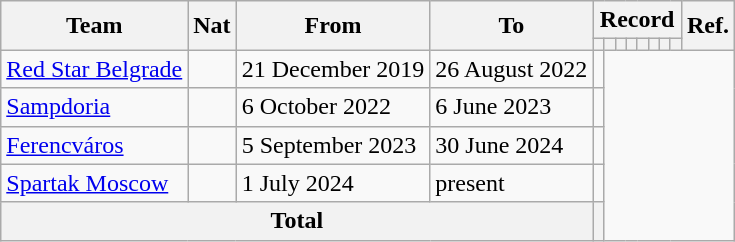<table class="wikitable" style="text-align: center">
<tr>
<th rowspan="2">Team</th>
<th rowspan="2">Nat</th>
<th rowspan="2">From</th>
<th rowspan="2">To</th>
<th colspan="8">Record</th>
<th rowspan="2">Ref.</th>
</tr>
<tr>
<th></th>
<th></th>
<th></th>
<th></th>
<th></th>
<th></th>
<th></th>
<th></th>
</tr>
<tr>
<td align=left><a href='#'>Red Star Belgrade</a></td>
<td></td>
<td align=left>21 December 2019</td>
<td align=left>26 August 2022<br></td>
<td></td>
</tr>
<tr>
<td align=left><a href='#'>Sampdoria</a></td>
<td></td>
<td align=left>6 October 2022</td>
<td align=left>6 June 2023<br></td>
<td></td>
</tr>
<tr>
<td align=left><a href='#'>Ferencváros</a></td>
<td></td>
<td align=left>5 September 2023</td>
<td align=left>30 June 2024<br></td>
<td></td>
</tr>
<tr>
<td align=left><a href='#'>Spartak Moscow</a></td>
<td></td>
<td align=left>1 July 2024</td>
<td align=left>present<br></td>
<td></td>
</tr>
<tr>
<th colspan="4">Total<br></th>
<th></th>
</tr>
</table>
